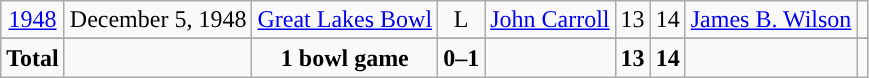<table class="wikitable" style="text-align:center;">
<tr align=center>
<td><a href='#'>1948</a></td>
<td>December 5, 1948</td>
<td><a href='#'>Great Lakes Bowl</a></td>
<td>L</td>
<td><a href='#'>John Carroll</a></td>
<td>13</td>
<td>14</td>
<td><a href='#'>James B. Wilson</a></td>
<td></td>
</tr>
<tr align=center>
</tr>
<tr>
<td><strong>Total</strong></td>
<td></td>
<td><strong>1 bowl game</strong></td>
<td><strong>0–1</strong></td>
<td></td>
<td><strong>13</strong></td>
<td><strong>14</strong></td>
<td></td>
<td></td>
</tr>
</table>
